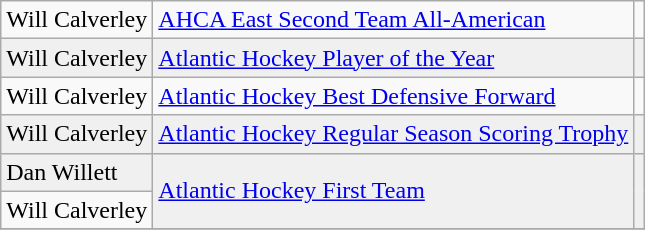<table class="wikitable">
<tr>
<td>Will Calverley</td>
<td><a href='#'>AHCA East Second Team All-American</a></td>
<td></td>
</tr>
<tr bgcolor=f0f0f0>
<td>Will Calverley</td>
<td><a href='#'>Atlantic Hockey Player of the Year</a></td>
<td></td>
</tr>
<tr>
<td>Will Calverley</td>
<td><a href='#'>Atlantic Hockey Best Defensive Forward</a></td>
<td></td>
</tr>
<tr bgcolor=f0f0f0>
<td>Will Calverley</td>
<td><a href='#'>Atlantic Hockey Regular Season Scoring Trophy</a></td>
<td></td>
</tr>
<tr bgcolor=f0f0f0>
<td>Dan Willett</td>
<td rowspan=2><a href='#'>Atlantic Hockey First Team</a></td>
<td rowspan=2></td>
</tr>
<tr>
<td>Will Calverley</td>
</tr>
<tr>
</tr>
</table>
